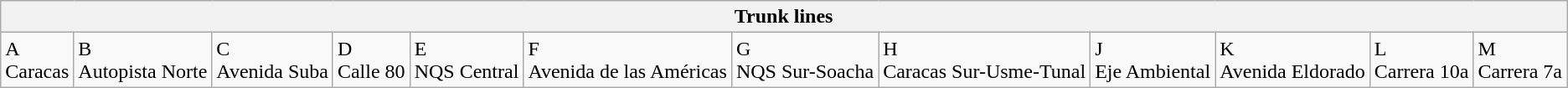<table class="wikitable">
<tr>
<th colspan="12">Trunk lines</th>
</tr>
<tr>
<td>A<br>Caracas</td>
<td>B<br>Autopista Norte</td>
<td>C<br>Avenida Suba</td>
<td>D<br>Calle 80</td>
<td>E<br>NQS Central</td>
<td>F<br>Avenida de las Américas</td>
<td>G<br>NQS Sur-Soacha</td>
<td>H<br>Caracas Sur-Usme-Tunal</td>
<td>J<br>Eje Ambiental</td>
<td>K<br>Avenida Eldorado</td>
<td>L<br>Carrera 10a</td>
<td>M<br>Carrera 7a</td>
</tr>
</table>
